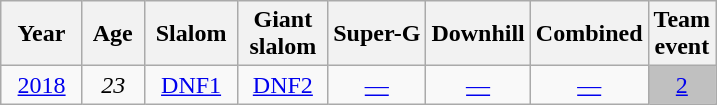<table class=wikitable style="text-align:center">
<tr>
<th>  Year  </th>
<th> Age </th>
<th> Slalom </th>
<th> Giant <br> slalom </th>
<th>Super-G</th>
<th>Downhill</th>
<th>Combined</th>
<th>Team<br>event</th>
</tr>
<tr>
<td><a href='#'>2018</a></td>
<td><em>23</em></td>
<td><a href='#'>DNF1</a></td>
<td><a href='#'>DNF2</a></td>
<td><a href='#'>—</a></td>
<td><a href='#'>—</a></td>
<td><a href='#'>—</a></td>
<td style="background:silver;"><a href='#'>2</a></td>
</tr>
</table>
